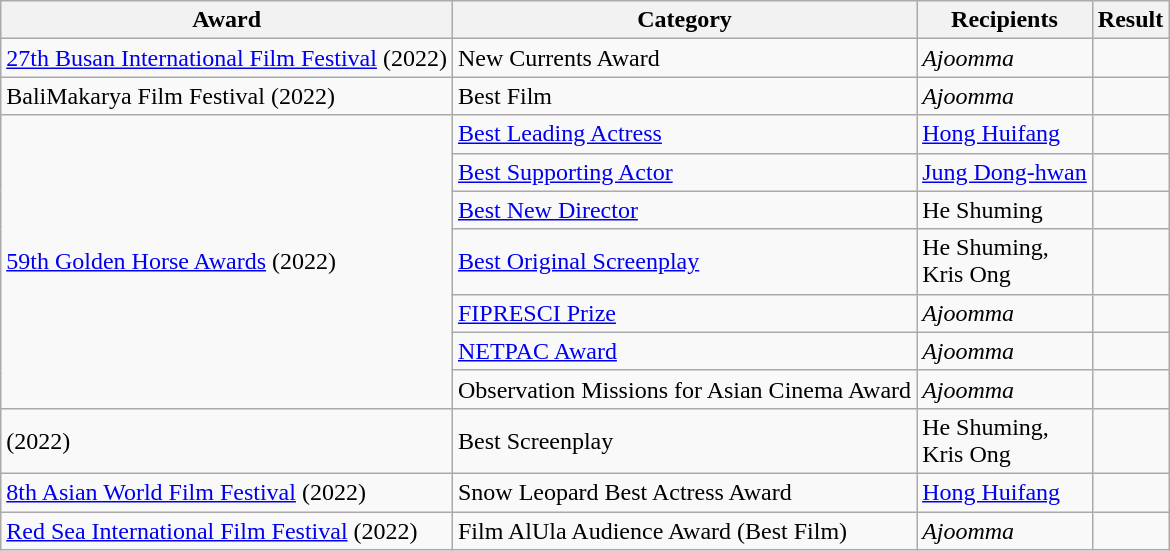<table class="wikitable plainrowheaders sortable" style="margin-right: 0;">
<tr>
<th scope="col">Award</th>
<th scope="col">Category</th>
<th scope="col">Recipients</th>
<th scope="col">Result</th>
</tr>
<tr>
<td><a href='#'>27th Busan International Film Festival</a> (2022)</td>
<td>New Currents Award</td>
<td><em>Ajoomma</em></td>
<td></td>
</tr>
<tr>
<td>BaliMakarya Film Festival (2022)</td>
<td>Best Film</td>
<td><em>Ajoomma</em></td>
<td></td>
</tr>
<tr>
<td rowspan="7"><a href='#'>59th Golden Horse Awards</a> (2022)</td>
<td><a href='#'>Best Leading Actress</a></td>
<td><a href='#'>Hong Huifang</a></td>
<td></td>
</tr>
<tr>
<td><a href='#'>Best Supporting Actor</a></td>
<td><a href='#'>Jung Dong-hwan</a></td>
<td></td>
</tr>
<tr>
<td><a href='#'>Best New Director</a></td>
<td>He Shuming</td>
<td></td>
</tr>
<tr>
<td><a href='#'>Best Original Screenplay</a></td>
<td>He Shuming,<br>Kris Ong</td>
<td></td>
</tr>
<tr>
<td><a href='#'>FIPRESCI Prize</a></td>
<td><em>Ajoomma</em></td>
<td></td>
</tr>
<tr>
<td><a href='#'>NETPAC Award</a></td>
<td><em>Ajoomma</em></td>
<td></td>
</tr>
<tr>
<td>Observation Missions for Asian Cinema Award</td>
<td><em>Ajoomma</em></td>
<td></td>
</tr>
<tr>
<td> (2022)</td>
<td>Best Screenplay</td>
<td>He Shuming,<br>Kris Ong</td>
<td></td>
</tr>
<tr>
<td><a href='#'>8th Asian World Film Festival</a> (2022)</td>
<td>Snow Leopard Best Actress Award</td>
<td><a href='#'>Hong Huifang</a></td>
<td></td>
</tr>
<tr>
<td><a href='#'>Red Sea International Film Festival</a> (2022)</td>
<td>Film AlUla Audience Award (Best Film)</td>
<td><em>Ajoomma</em></td>
<td></td>
</tr>
</table>
